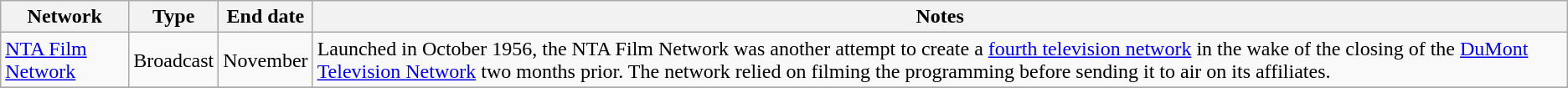<table class="wikitable sortable">
<tr>
<th>Network</th>
<th>Type</th>
<th>End date</th>
<th>Notes</th>
</tr>
<tr>
<td><a href='#'>NTA Film Network</a></td>
<td>Broadcast</td>
<td>November</td>
<td>Launched in October 1956, the NTA Film Network was another attempt to create a <a href='#'>fourth television network</a> in the wake of the closing of the <a href='#'>DuMont Television Network</a> two months prior. The network relied on filming the programming before sending it to air on its affiliates.</td>
</tr>
<tr>
</tr>
</table>
